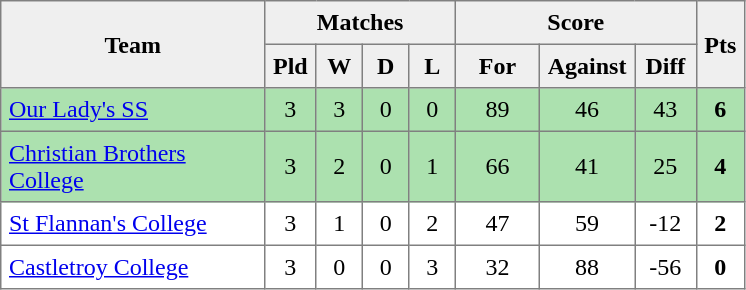<table style=border-collapse:collapse border=1 cellspacing=0 cellpadding=5>
<tr align=center bgcolor=#efefef>
<th rowspan=2 width=165>Team</th>
<th colspan=4>Matches</th>
<th colspan=3>Score</th>
<th rowspan=2width=20>Pts</th>
</tr>
<tr align=center bgcolor=#efefef>
<th width=20>Pld</th>
<th width=20>W</th>
<th width=20>D</th>
<th width=20>L</th>
<th width=45>For</th>
<th width=45>Against</th>
<th width=30>Diff</th>
</tr>
<tr align=center style="background:#ACE1AF;">
<td style="text-align:left;"><a href='#'>Our Lady's SS</a></td>
<td>3</td>
<td>3</td>
<td>0</td>
<td>0</td>
<td>89</td>
<td>46</td>
<td>43</td>
<td><strong>6</strong></td>
</tr>
<tr align=center style="background:#ACE1AF;">
<td style="text-align:left;"><a href='#'>Christian Brothers College</a></td>
<td>3</td>
<td>2</td>
<td>0</td>
<td>1</td>
<td>66</td>
<td>41</td>
<td>25</td>
<td><strong>4</strong></td>
</tr>
<tr align=center>
<td style="text-align:left;"><a href='#'>St Flannan's College</a></td>
<td>3</td>
<td>1</td>
<td>0</td>
<td>2</td>
<td>47</td>
<td>59</td>
<td>-12</td>
<td><strong>2</strong></td>
</tr>
<tr align=center>
<td style="text-align:left;"><a href='#'>Castletroy College</a></td>
<td>3</td>
<td>0</td>
<td>0</td>
<td>3</td>
<td>32</td>
<td>88</td>
<td>-56</td>
<td><strong>0</strong></td>
</tr>
</table>
